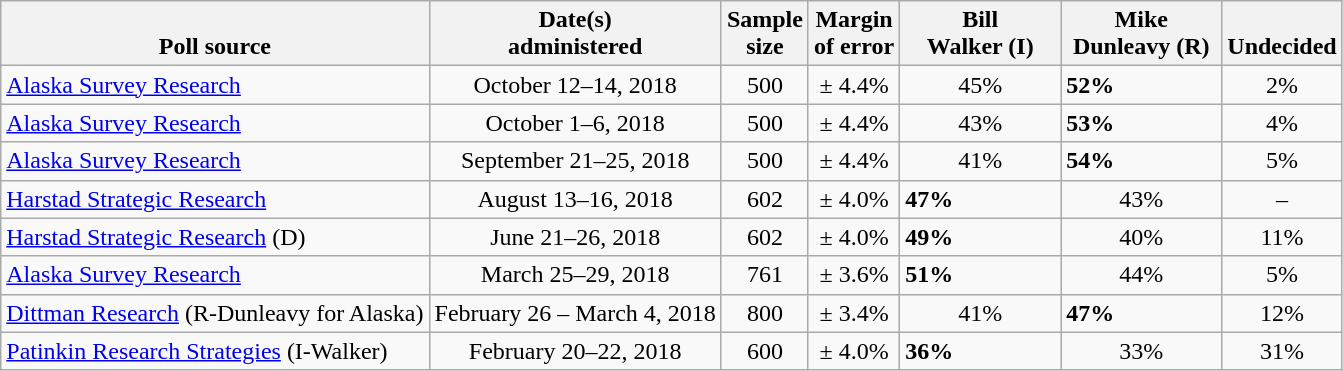<table class="wikitable">
<tr valign=bottom>
<th>Poll source</th>
<th>Date(s)<br>administered</th>
<th>Sample<br>size</th>
<th>Margin<br>of error</th>
<th style="width:100px;">Bill<br>Walker (I)</th>
<th style="width:100px;">Mike<br>Dunleavy (R)</th>
<th>Undecided</th>
</tr>
<tr>
<td><a href='#'>Alaska Survey Research</a></td>
<td align=center>October 12–14, 2018</td>
<td align=center>500</td>
<td align=center>± 4.4%</td>
<td align=center>45%</td>
<td><strong>52%</strong></td>
<td align=center>2%</td>
</tr>
<tr>
<td><a href='#'>Alaska Survey Research</a></td>
<td align=center>October 1–6, 2018</td>
<td align=center>500</td>
<td align=center>± 4.4%</td>
<td align=center>43%</td>
<td><strong>53%</strong></td>
<td align=center>4%</td>
</tr>
<tr>
<td><a href='#'>Alaska Survey Research</a></td>
<td align=center>September 21–25, 2018</td>
<td align=center>500</td>
<td align=center>± 4.4%</td>
<td align=center>41%</td>
<td><strong>54%</strong></td>
<td align=center>5%</td>
</tr>
<tr>
<td><a href='#'>Harstad Strategic Research</a></td>
<td align=center>August 13–16, 2018</td>
<td align=center>602</td>
<td align=center>± 4.0%</td>
<td><strong>47%</strong></td>
<td align=center>43%</td>
<td align=center>–</td>
</tr>
<tr>
<td><a href='#'>Harstad Strategic Research</a> (D)</td>
<td align=center>June 21–26, 2018</td>
<td align=center>602</td>
<td align=center>± 4.0%</td>
<td><strong>49%</strong></td>
<td align=center>40%</td>
<td align=center>11%</td>
</tr>
<tr>
<td><a href='#'>Alaska Survey Research</a></td>
<td align=center>March 25–29, 2018</td>
<td align=center>761</td>
<td align=center>± 3.6%</td>
<td><strong>51%</strong></td>
<td align=center>44%</td>
<td align=center>5%</td>
</tr>
<tr>
<td><a href='#'>Dittman Research</a> (R-Dunleavy for Alaska)</td>
<td align=center>February 26 – March 4, 2018</td>
<td align=center>800</td>
<td align=center>± 3.4%</td>
<td align=center>41%</td>
<td><strong>47%</strong></td>
<td align=center>12%</td>
</tr>
<tr>
<td><a href='#'>Patinkin Research Strategies</a> (I-Walker)</td>
<td align=center>February 20–22, 2018</td>
<td align=center>600</td>
<td align=center>± 4.0%</td>
<td><strong>36%</strong></td>
<td align=center>33%</td>
<td align=center>31%</td>
</tr>
</table>
